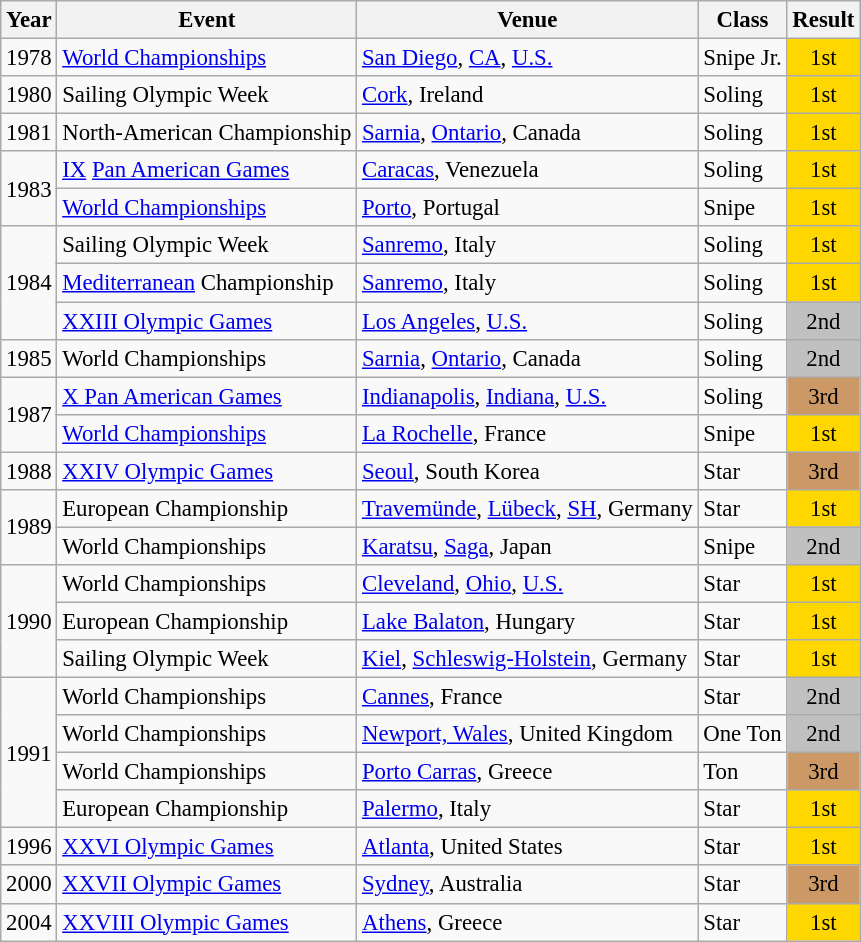<table class="wikitable" style="font-size: 95%;">
<tr>
<th>Year</th>
<th>Event</th>
<th>Venue</th>
<th>Class</th>
<th>Result</th>
</tr>
<tr>
<td>1978</td>
<td><a href='#'>World Championships</a></td>
<td><a href='#'>San Diego</a>, <a href='#'>CA</a>, <a href='#'>U.S.</a></td>
<td>Snipe Jr.</td>
<td bgcolor="gold" align="center">1st</td>
</tr>
<tr>
<td>1980</td>
<td>Sailing Olympic Week</td>
<td><a href='#'>Cork</a>, Ireland</td>
<td>Soling</td>
<td bgcolor="gold" align="center">1st</td>
</tr>
<tr>
<td>1981</td>
<td>North-American Championship</td>
<td><a href='#'>Sarnia</a>, <a href='#'>Ontario</a>, Canada</td>
<td>Soling</td>
<td bgcolor="gold" align="center">1st</td>
</tr>
<tr>
<td rowspan="2">1983</td>
<td><a href='#'>IX</a> <a href='#'>Pan American Games</a></td>
<td><a href='#'>Caracas</a>, Venezuela</td>
<td>Soling</td>
<td bgcolor="gold" align="center">1st</td>
</tr>
<tr>
<td><a href='#'>World Championships</a></td>
<td><a href='#'>Porto</a>, Portugal</td>
<td>Snipe</td>
<td bgcolor="gold" align="center">1st</td>
</tr>
<tr>
<td rowspan="3">1984</td>
<td>Sailing Olympic Week</td>
<td><a href='#'>Sanremo</a>, Italy</td>
<td>Soling</td>
<td bgcolor="gold" align="center">1st</td>
</tr>
<tr>
<td><a href='#'>Mediterranean</a> Championship</td>
<td><a href='#'>Sanremo</a>, Italy</td>
<td>Soling</td>
<td bgcolor="gold" align="center">1st</td>
</tr>
<tr>
<td><a href='#'>XXIII Olympic Games</a></td>
<td><a href='#'>Los Angeles</a>, <a href='#'>U.S.</a></td>
<td>Soling</td>
<td bgcolor="silver" align="center">2nd</td>
</tr>
<tr>
<td>1985</td>
<td>World Championships</td>
<td><a href='#'>Sarnia</a>, <a href='#'>Ontario</a>, Canada</td>
<td>Soling</td>
<td bgcolor="silver" align="center">2nd</td>
</tr>
<tr>
<td rowspan="2">1987</td>
<td><a href='#'>X Pan American Games</a></td>
<td><a href='#'>Indianapolis</a>, <a href='#'>Indiana</a>, <a href='#'>U.S.</a></td>
<td>Soling</td>
<td bgcolor="cc9966" align="center">3rd</td>
</tr>
<tr>
<td><a href='#'>World Championships</a></td>
<td><a href='#'>La Rochelle</a>, France</td>
<td>Snipe</td>
<td bgcolor="gold" align="center">1st</td>
</tr>
<tr>
<td>1988</td>
<td><a href='#'>XXIV Olympic Games</a></td>
<td><a href='#'>Seoul</a>, South Korea</td>
<td>Star</td>
<td bgcolor="cc9966" align="center">3rd</td>
</tr>
<tr>
<td rowspan="2">1989</td>
<td>European Championship</td>
<td><a href='#'>Travemünde</a>, <a href='#'>Lübeck</a>, <a href='#'>SH</a>, Germany</td>
<td>Star</td>
<td bgcolor="gold" align="center">1st</td>
</tr>
<tr>
<td>World Championships</td>
<td><a href='#'>Karatsu</a>, <a href='#'>Saga</a>, Japan</td>
<td>Snipe</td>
<td bgcolor="silver" align="center">2nd</td>
</tr>
<tr>
<td rowspan="3">1990</td>
<td>World Championships</td>
<td><a href='#'>Cleveland</a>, <a href='#'>Ohio</a>, <a href='#'>U.S.</a></td>
<td>Star</td>
<td bgcolor="gold" align="center">1st</td>
</tr>
<tr>
<td>European Championship</td>
<td><a href='#'>Lake Balaton</a>, Hungary</td>
<td>Star</td>
<td bgcolor="gold" align="center">1st</td>
</tr>
<tr>
<td>Sailing Olympic Week</td>
<td><a href='#'>Kiel</a>, <a href='#'>Schleswig-Holstein</a>, Germany</td>
<td>Star</td>
<td bgcolor="gold" align="center">1st</td>
</tr>
<tr>
<td rowspan="4">1991</td>
<td>World Championships</td>
<td><a href='#'>Cannes</a>, France</td>
<td>Star</td>
<td bgcolor="silver" align="center">2nd</td>
</tr>
<tr>
<td>World Championships</td>
<td><a href='#'>Newport, Wales</a>, United Kingdom</td>
<td>One Ton</td>
<td bgcolor="silver" align="center">2nd</td>
</tr>
<tr>
<td>World Championships</td>
<td><a href='#'>Porto Carras</a>, Greece</td>
<td> Ton</td>
<td bgcolor="cc9966" align="center">3rd</td>
</tr>
<tr>
<td>European Championship</td>
<td><a href='#'>Palermo</a>, Italy</td>
<td>Star</td>
<td bgcolor="gold" align="center">1st</td>
</tr>
<tr>
<td rowspan="1">1996</td>
<td><a href='#'>XXVI Olympic Games</a></td>
<td><a href='#'>Atlanta</a>, United States</td>
<td>Star</td>
<td bgcolor="gold" align="center">1st</td>
</tr>
<tr>
<td rowspan="1">2000</td>
<td><a href='#'>XXVII Olympic Games</a></td>
<td><a href='#'>Sydney</a>, Australia</td>
<td>Star</td>
<td bgcolor="cc9966" align="center">3rd</td>
</tr>
<tr>
<td rowspan="1">2004</td>
<td><a href='#'>XXVIII Olympic Games</a></td>
<td><a href='#'>Athens</a>, Greece</td>
<td>Star</td>
<td bgcolor="gold" align="center">1st</td>
</tr>
</table>
